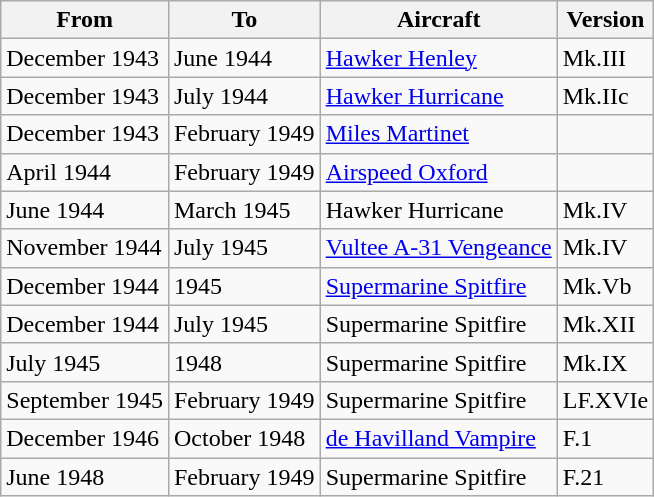<table class="wikitable">
<tr>
<th>From</th>
<th>To</th>
<th>Aircraft</th>
<th>Version</th>
</tr>
<tr>
<td>December 1943</td>
<td>June 1944</td>
<td><a href='#'>Hawker Henley</a></td>
<td>Mk.III</td>
</tr>
<tr>
<td>December 1943</td>
<td>July 1944</td>
<td><a href='#'>Hawker Hurricane</a></td>
<td>Mk.IIc</td>
</tr>
<tr>
<td>December 1943</td>
<td>February 1949</td>
<td><a href='#'>Miles Martinet</a></td>
<td></td>
</tr>
<tr>
<td>April 1944</td>
<td>February 1949</td>
<td><a href='#'>Airspeed Oxford</a></td>
<td></td>
</tr>
<tr>
<td>June 1944</td>
<td>March 1945</td>
<td>Hawker Hurricane</td>
<td>Mk.IV</td>
</tr>
<tr>
<td>November 1944</td>
<td>July 1945</td>
<td><a href='#'>Vultee A-31 Vengeance</a></td>
<td>Mk.IV</td>
</tr>
<tr>
<td>December 1944</td>
<td>1945</td>
<td><a href='#'>Supermarine Spitfire</a></td>
<td>Mk.Vb</td>
</tr>
<tr>
<td>December 1944</td>
<td>July 1945</td>
<td>Supermarine Spitfire</td>
<td>Mk.XII</td>
</tr>
<tr>
<td>July 1945</td>
<td>1948</td>
<td>Supermarine Spitfire</td>
<td>Mk.IX</td>
</tr>
<tr>
<td>September 1945</td>
<td>February 1949</td>
<td>Supermarine Spitfire</td>
<td>LF.XVIe</td>
</tr>
<tr>
<td>December 1946</td>
<td>October 1948</td>
<td><a href='#'>de Havilland Vampire</a></td>
<td>F.1</td>
</tr>
<tr>
<td>June 1948</td>
<td>February 1949</td>
<td>Supermarine Spitfire</td>
<td>F.21</td>
</tr>
</table>
